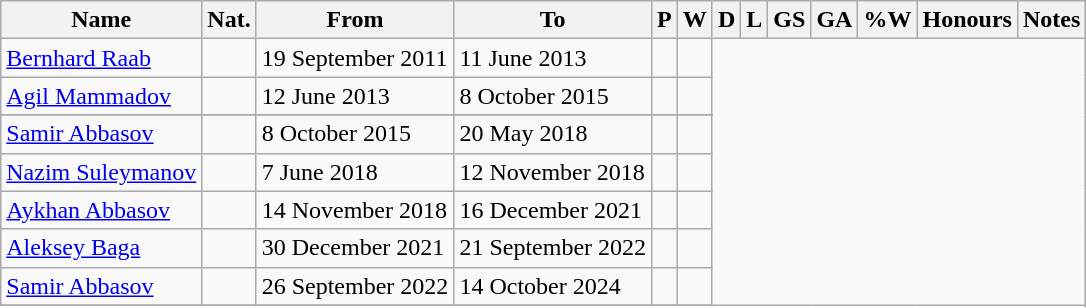<table class="wikitable sortable" style="text-align: center">
<tr>
<th>Name</th>
<th>Nat.</th>
<th class="unsortable">From</th>
<th class="unsortable">To</th>
<th abbr="TOTAL OF MATCHES PLAYED">P</th>
<th abbr="MATCHES WON">W</th>
<th abbr="MATCHES DRAWN">D</th>
<th abbr="MATCHES LOST">L</th>
<th abbr="GOALS SCORED">GS</th>
<th abbr="GOAL AGAINST">GA</th>
<th abbr="PERCENTAGE OF MATCHES WON">%W</th>
<th abbr="HONOURS">Honours</th>
<th abbr="NOTES">Notes</th>
</tr>
<tr>
<td align=left><a href='#'>Bernhard Raab</a></td>
<td align=left></td>
<td align=left>19 September 2011</td>
<td align=left>11 June 2013<br></td>
<td></td>
<td></td>
</tr>
<tr>
<td align=left><a href='#'>Agil Mammadov</a></td>
<td></td>
<td align=left>12 June 2013</td>
<td align=left>8 October 2015<br></td>
<td></td>
<td></td>
</tr>
<tr>
</tr>
<tr>
<td align=left><a href='#'>Samir Abbasov</a></td>
<td></td>
<td align=left>8 October 2015</td>
<td align=left>20 May 2018<br></td>
<td></td>
<td></td>
</tr>
<tr>
<td align=left><a href='#'>Nazim Suleymanov</a></td>
<td></td>
<td align=left>7 June 2018</td>
<td align=left>12 November 2018<br></td>
<td></td>
<td></td>
</tr>
<tr>
<td align=left><a href='#'>Aykhan Abbasov</a></td>
<td></td>
<td align=left>14 November 2018</td>
<td align=left>16 December 2021<br></td>
<td></td>
<td></td>
</tr>
<tr>
<td align=left><a href='#'>Aleksey Baga</a></td>
<td></td>
<td align=left>30 December 2021</td>
<td align=left>21 September 2022<br></td>
<td></td>
<td></td>
</tr>
<tr>
<td align=left><a href='#'>Samir Abbasov</a></td>
<td></td>
<td align=left>26 September 2022</td>
<td align=left>14 October 2024<br></td>
<td></td>
<td></td>
</tr>
<tr>
</tr>
</table>
